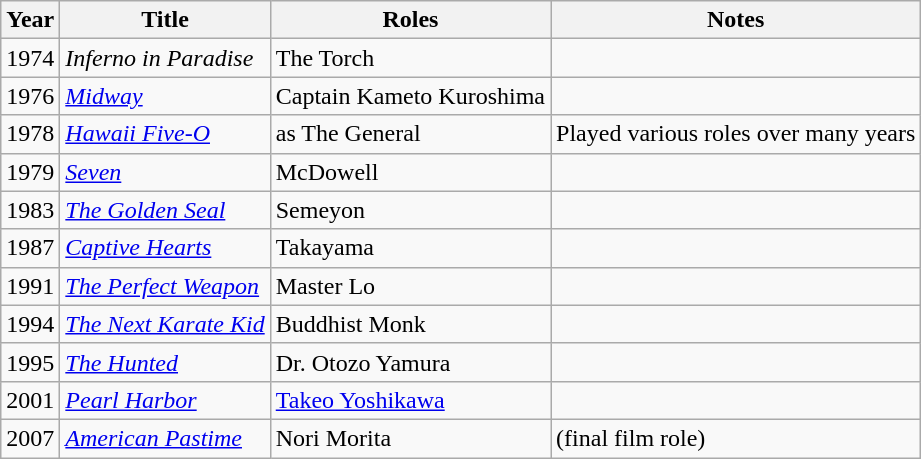<table class="wikitable sortable">
<tr>
<th>Year</th>
<th>Title</th>
<th>Roles</th>
<th>Notes</th>
</tr>
<tr>
<td>1974</td>
<td><em>Inferno in Paradise</em></td>
<td>The Torch</td>
<td></td>
</tr>
<tr>
<td>1976</td>
<td><em><a href='#'>Midway</a></em></td>
<td>Captain Kameto Kuroshima</td>
<td></td>
</tr>
<tr>
<td>1978</td>
<td><em><a href='#'>Hawaii Five-O</a></em></td>
<td>as The General</td>
<td>Played various roles over many years</td>
</tr>
<tr>
<td>1979</td>
<td><em><a href='#'>Seven</a></em></td>
<td>McDowell</td>
<td></td>
</tr>
<tr>
<td>1983</td>
<td><em><a href='#'>The Golden Seal</a></em></td>
<td>Semeyon</td>
<td></td>
</tr>
<tr>
<td>1987</td>
<td><em><a href='#'>Captive Hearts</a></em></td>
<td>Takayama</td>
<td></td>
</tr>
<tr>
<td>1991</td>
<td><em><a href='#'>The Perfect Weapon</a></em></td>
<td>Master Lo</td>
<td></td>
</tr>
<tr>
<td>1994</td>
<td><em><a href='#'>The Next Karate Kid</a></em></td>
<td>Buddhist Monk</td>
<td></td>
</tr>
<tr>
<td>1995</td>
<td><em><a href='#'>The Hunted</a></em></td>
<td>Dr. Otozo Yamura</td>
<td></td>
</tr>
<tr>
<td>2001</td>
<td><em><a href='#'>Pearl Harbor</a></em></td>
<td><a href='#'>Takeo Yoshikawa</a></td>
<td></td>
</tr>
<tr>
<td>2007</td>
<td><em><a href='#'>American Pastime</a></em></td>
<td>Nori Morita</td>
<td>(final film role)</td>
</tr>
</table>
